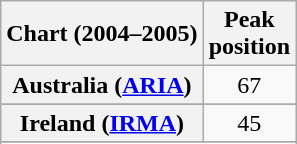<table class="wikitable sortable plainrowheaders" style="text-align:center">
<tr>
<th scope="col">Chart (2004–2005)</th>
<th scope="col">Peak<br>position</th>
</tr>
<tr>
<th scope="row">Australia (<a href='#'>ARIA</a>)</th>
<td>67</td>
</tr>
<tr>
</tr>
<tr>
</tr>
<tr>
<th scope="row">Ireland (<a href='#'>IRMA</a>)</th>
<td>45</td>
</tr>
<tr>
</tr>
<tr>
</tr>
<tr>
</tr>
<tr>
</tr>
<tr>
</tr>
<tr>
</tr>
</table>
